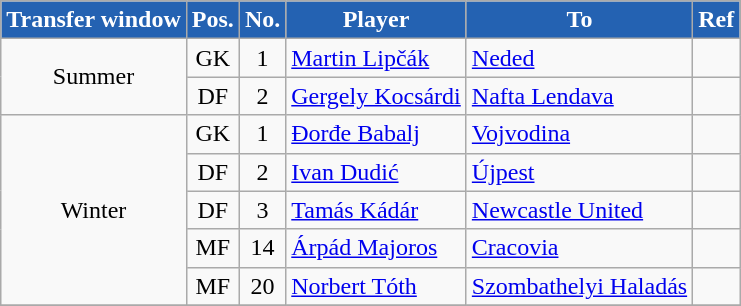<table class="wikitable plainrowheaders sortable">
<tr>
<th style="background-color:#2462B2; color:#FFFFFF">Transfer window</th>
<th style="background-color:#2462B2; color:#FFFFFF">Pos.</th>
<th style="background-color:#2462B2; color:#FFFFFF">No.</th>
<th style="background-color:#2462B2; color:#FFFFFF">Player</th>
<th style="background-color:#2462B2; color:#FFFFFF">To</th>
<th style="background-color:#2462B2; color:#FFFFFF">Ref</th>
</tr>
<tr>
<td rowspan="2" style="text-align:center;">Summer</td>
<td style="text-align:center;">GK</td>
<td style="text-align:center;">1</td>
<td style="text-align:left;"> <a href='#'>Martin Lipčák</a></td>
<td style="text-align:left;"> <a href='#'>Neded</a></td>
<td></td>
</tr>
<tr>
<td style="text-align:center;">DF</td>
<td style="text-align:center;">2</td>
<td style="text-align:left;"> <a href='#'>Gergely Kocsárdi</a></td>
<td style="text-align:left;"> <a href='#'>Nafta Lendava</a></td>
<td></td>
</tr>
<tr>
<td rowspan="5" style="text-align:center;">Winter</td>
<td style="text-align:center;">GK</td>
<td style="text-align:center;">1</td>
<td style="text-align:left;"> <a href='#'>Đorđe Babalj</a></td>
<td style="text-align:left;"> <a href='#'>Vojvodina</a></td>
<td></td>
</tr>
<tr>
<td style="text-align:center;">DF</td>
<td style="text-align:center;">2</td>
<td style="text-align:left;"> <a href='#'>Ivan Dudić</a></td>
<td style="text-align:left;"><a href='#'>Újpest</a></td>
<td></td>
</tr>
<tr>
<td style="text-align:center;">DF</td>
<td style="text-align:center;">3</td>
<td style="text-align:left;"> <a href='#'>Tamás Kádár</a></td>
<td style="text-align:left;"> <a href='#'>Newcastle United</a></td>
<td></td>
</tr>
<tr>
<td style="text-align:center;">MF</td>
<td style="text-align:center;">14</td>
<td style="text-align:left;"> <a href='#'>Árpád Majoros</a></td>
<td style="text-align:left;"> <a href='#'>Cracovia</a></td>
<td></td>
</tr>
<tr>
<td style="text-align:center;">MF</td>
<td style="text-align:center;">20</td>
<td style="text-align:left;"> <a href='#'>Norbert Tóth</a></td>
<td style="text-align:left;"><a href='#'>Szombathelyi Haladás</a></td>
<td></td>
</tr>
<tr>
</tr>
</table>
